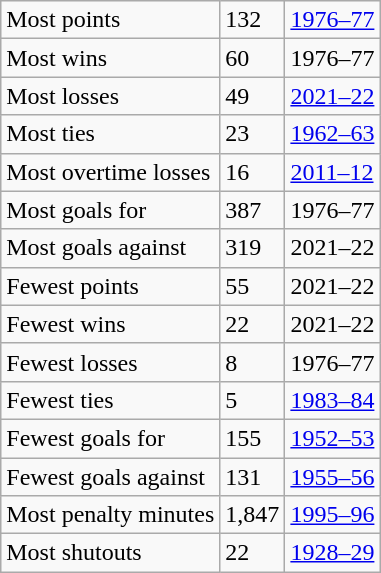<table class="wikitable">
<tr>
<td>Most points</td>
<td>132</td>
<td><a href='#'>1976–77</a></td>
</tr>
<tr>
<td>Most wins</td>
<td>60</td>
<td>1976–77</td>
</tr>
<tr>
<td>Most losses</td>
<td>49</td>
<td><a href='#'>2021–22</a></td>
</tr>
<tr>
<td>Most ties</td>
<td>23</td>
<td><a href='#'>1962–63</a></td>
</tr>
<tr>
<td>Most overtime losses</td>
<td>16</td>
<td><a href='#'>2011–12</a></td>
</tr>
<tr>
<td>Most goals for</td>
<td>387</td>
<td>1976–77</td>
</tr>
<tr>
<td>Most goals against</td>
<td>319</td>
<td>2021–22</td>
</tr>
<tr>
<td>Fewest points</td>
<td>55</td>
<td>2021–22</td>
</tr>
<tr>
<td>Fewest wins</td>
<td>22</td>
<td>2021–22</td>
</tr>
<tr>
<td>Fewest losses</td>
<td>8</td>
<td>1976–77</td>
</tr>
<tr>
<td>Fewest ties</td>
<td>5</td>
<td><a href='#'>1983–84</a></td>
</tr>
<tr>
<td>Fewest goals for</td>
<td>155</td>
<td><a href='#'>1952–53</a></td>
</tr>
<tr>
<td>Fewest goals against</td>
<td>131</td>
<td><a href='#'>1955–56</a></td>
</tr>
<tr>
<td>Most penalty minutes</td>
<td>1,847</td>
<td><a href='#'>1995–96</a></td>
</tr>
<tr>
<td>Most shutouts</td>
<td>22</td>
<td><a href='#'>1928–29</a></td>
</tr>
</table>
